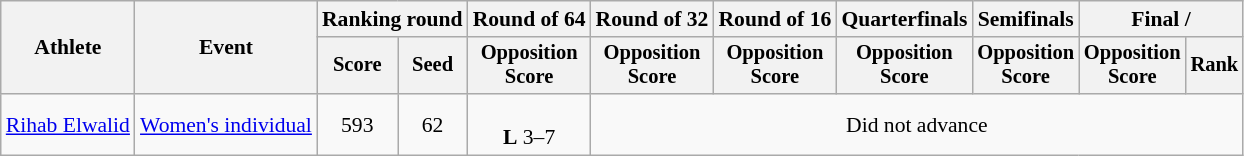<table class="wikitable" style="font-size:90%; text-align:center">
<tr>
<th rowspan=2>Athlete</th>
<th rowspan=2>Event</th>
<th colspan="2">Ranking round</th>
<th>Round of 64</th>
<th>Round of 32</th>
<th>Round of 16</th>
<th>Quarterfinals</th>
<th>Semifinals</th>
<th colspan="2">Final / </th>
</tr>
<tr style="font-size:95%">
<th>Score</th>
<th>Seed</th>
<th>Opposition<br>Score</th>
<th>Opposition<br>Score</th>
<th>Opposition<br>Score</th>
<th>Opposition<br>Score</th>
<th>Opposition<br>Score</th>
<th>Opposition<br>Score</th>
<th>Rank</th>
</tr>
<tr align=center>
<td align=left><a href='#'>Rihab Elwalid</a></td>
<td align=left><a href='#'>Women's individual</a></td>
<td>593</td>
<td>62</td>
<td><br><strong>L</strong> 3–7</td>
<td colspan="6">Did not advance</td>
</tr>
</table>
